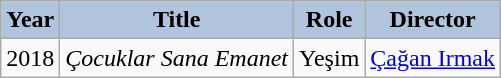<table class="wikitable">
<tr>
<th style="background:#B0C4DE;">Year</th>
<th style="background:#B0C4DE;">Title</th>
<th style="background:#B0C4DE;">Role</th>
<th style="background:#B0C4DE;">Director</th>
</tr>
<tr>
<td>2018</td>
<td><em>Çocuklar Sana Emanet</em></td>
<td>Yeşim</td>
<td><a href='#'>Çağan Irmak</a></td>
</tr>
</table>
